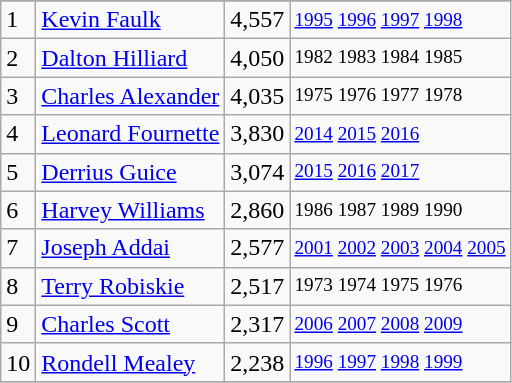<table class="wikitable">
<tr>
</tr>
<tr>
<td>1</td>
<td><a href='#'>Kevin Faulk</a></td>
<td>4,557</td>
<td style="font-size:80%;"><a href='#'>1995</a> <a href='#'>1996</a> <a href='#'>1997</a> <a href='#'>1998</a></td>
</tr>
<tr>
<td>2</td>
<td><a href='#'>Dalton Hilliard</a></td>
<td>4,050</td>
<td style="font-size:80%;">1982 1983 1984 1985</td>
</tr>
<tr>
<td>3</td>
<td><a href='#'>Charles Alexander</a></td>
<td>4,035</td>
<td style="font-size:80%;">1975 1976 1977 1978</td>
</tr>
<tr>
<td>4</td>
<td><a href='#'>Leonard Fournette</a></td>
<td>3,830</td>
<td style="font-size:80%;"><a href='#'>2014</a> <a href='#'>2015</a> <a href='#'>2016</a></td>
</tr>
<tr>
<td>5</td>
<td><a href='#'>Derrius Guice</a></td>
<td>3,074</td>
<td style="font-size:80%;"><a href='#'>2015</a> <a href='#'>2016</a> <a href='#'>2017</a></td>
</tr>
<tr>
<td>6</td>
<td><a href='#'>Harvey Williams</a></td>
<td>2,860</td>
<td style="font-size:80%;">1986 1987 1989 1990</td>
</tr>
<tr>
<td>7</td>
<td><a href='#'>Joseph Addai</a></td>
<td>2,577</td>
<td style="font-size:80%;"><a href='#'>2001</a> <a href='#'>2002</a> <a href='#'>2003</a> <a href='#'>2004</a> <a href='#'>2005</a></td>
</tr>
<tr>
<td>8</td>
<td><a href='#'>Terry Robiskie</a></td>
<td>2,517</td>
<td style="font-size:80%;">1973 1974 1975 1976</td>
</tr>
<tr>
<td>9</td>
<td><a href='#'>Charles Scott</a></td>
<td>2,317</td>
<td style="font-size:80%;"><a href='#'>2006</a> <a href='#'>2007</a> <a href='#'>2008</a> <a href='#'>2009</a></td>
</tr>
<tr>
<td>10</td>
<td><a href='#'>Rondell Mealey</a></td>
<td>2,238</td>
<td style="font-size:80%;"><a href='#'>1996</a> <a href='#'>1997</a> <a href='#'>1998</a>  <a href='#'>1999</a></td>
</tr>
<tr>
</tr>
</table>
